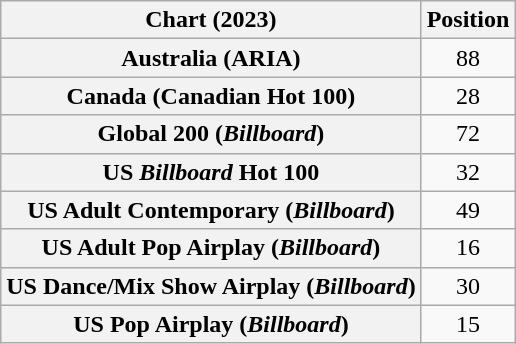<table class="wikitable sortable plainrowheaders" style="text-align:center">
<tr>
<th scope="col">Chart (2023)</th>
<th scope="col">Position</th>
</tr>
<tr>
<th scope="row">Australia (ARIA)</th>
<td>88</td>
</tr>
<tr>
<th scope="row">Canada (Canadian Hot 100)</th>
<td>28</td>
</tr>
<tr>
<th scope="row">Global 200 (<em>Billboard</em>)</th>
<td>72</td>
</tr>
<tr>
<th scope="row">US <em>Billboard</em> Hot 100</th>
<td>32</td>
</tr>
<tr>
<th scope="row">US Adult Contemporary (<em>Billboard</em>)</th>
<td>49</td>
</tr>
<tr>
<th scope="row">US Adult Pop Airplay (<em>Billboard</em>)</th>
<td>16</td>
</tr>
<tr>
<th scope="row">US Dance/Mix Show Airplay (<em>Billboard</em>)</th>
<td>30</td>
</tr>
<tr>
<th scope="row">US Pop Airplay (<em>Billboard</em>)</th>
<td>15</td>
</tr>
</table>
